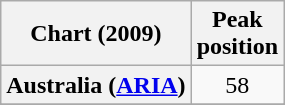<table class="wikitable sortable plainrowheaders" style="text-align:center">
<tr>
<th>Chart (2009)</th>
<th>Peak<br>position</th>
</tr>
<tr>
<th scope="row">Australia (<a href='#'>ARIA</a>)</th>
<td>58</td>
</tr>
<tr>
</tr>
<tr>
</tr>
<tr>
</tr>
<tr>
</tr>
<tr>
</tr>
</table>
